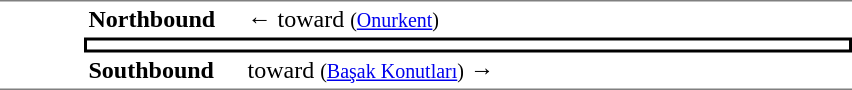<table table border=0 cellspacing=0 cellpadding=3>
<tr>
<td style="border-top:solid 1px gray;border-bottom:solid 1px gray;" width=50 rowspan=3 valign=top></td>
<td style="border-top:solid 1px gray;" width=100><strong>Northbound</strong></td>
<td style="border-top:solid 1px gray;" width=400>←  toward  <small>(<a href='#'>Onurkent</a>)</small></td>
</tr>
<tr>
<td style="border-top:solid 2px black;border-right:solid 2px black;border-left:solid 2px black;border-bottom:solid 2px black;text-align:center;" colspan=2></td>
</tr>
<tr>
<td style="border-bottom:solid 1px gray;"><strong>Southbound</strong></td>
<td style="border-bottom:solid 1px gray;"> toward  <small>(<a href='#'>Başak Konutları</a>)</small> →</td>
</tr>
</table>
